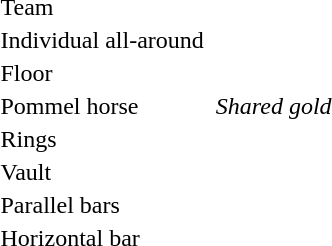<table>
<tr>
<td>Team</td>
<td></td>
<td></td>
<td></td>
</tr>
<tr>
<td>Individual all-around</td>
<td></td>
<td></td>
<td></td>
</tr>
<tr>
<td>Floor</td>
<td></td>
<td></td>
<td></td>
</tr>
<tr>
<td rowspan=2>Pommel horse</td>
<td></td>
<td rowspan=2><em>Shared gold</em></td>
<td rowspan=2></td>
</tr>
<tr>
<td></td>
</tr>
<tr>
<td>Rings</td>
<td></td>
<td></td>
<td></td>
</tr>
<tr>
<td>Vault</td>
<td></td>
<td></td>
<td></td>
</tr>
<tr>
<td>Parallel bars</td>
<td></td>
<td></td>
<td></td>
</tr>
<tr>
<td>Horizontal bar</td>
<td></td>
<td></td>
<td></td>
</tr>
</table>
